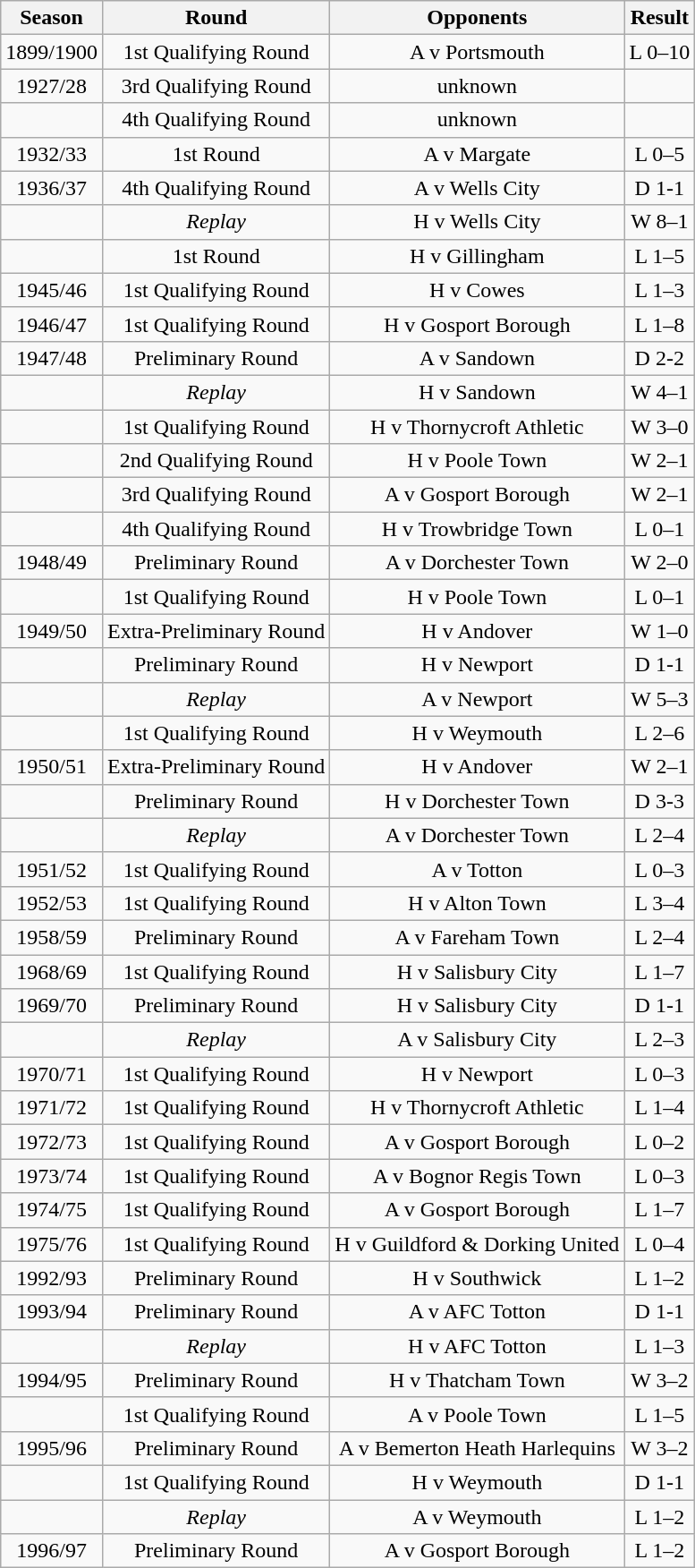<table class="wikitable collapsible collapsed" style=text-align:center>
<tr>
<th>Season</th>
<th>Round</th>
<th>Opponents</th>
<th>Result</th>
</tr>
<tr>
<td>1899/1900</td>
<td>1st Qualifying Round</td>
<td>A v Portsmouth</td>
<td>L 0–10</td>
</tr>
<tr>
<td>1927/28</td>
<td>3rd Qualifying Round</td>
<td>unknown</td>
<td></td>
</tr>
<tr>
<td></td>
<td>4th Qualifying Round</td>
<td>unknown</td>
<td></td>
</tr>
<tr>
<td>1932/33</td>
<td>1st Round</td>
<td>A v Margate</td>
<td>L 0–5</td>
</tr>
<tr>
<td>1936/37</td>
<td>4th Qualifying Round</td>
<td>A v Wells City</td>
<td>D 1-1</td>
</tr>
<tr>
<td></td>
<td><em>Replay</em></td>
<td>H v Wells City</td>
<td>W 8–1</td>
</tr>
<tr>
<td></td>
<td>1st Round</td>
<td>H v Gillingham</td>
<td>L 1–5</td>
</tr>
<tr>
<td>1945/46</td>
<td>1st Qualifying Round</td>
<td>H v Cowes</td>
<td>L 1–3</td>
</tr>
<tr>
<td>1946/47</td>
<td>1st Qualifying Round</td>
<td>H v Gosport Borough</td>
<td>L 1–8</td>
</tr>
<tr>
<td>1947/48</td>
<td>Preliminary Round</td>
<td>A v Sandown</td>
<td>D 2-2</td>
</tr>
<tr>
<td></td>
<td><em>Replay</em></td>
<td>H v Sandown</td>
<td>W 4–1</td>
</tr>
<tr>
<td></td>
<td>1st Qualifying Round</td>
<td>H v Thornycroft Athletic</td>
<td>W 3–0</td>
</tr>
<tr>
<td></td>
<td>2nd Qualifying Round</td>
<td>H v Poole Town</td>
<td>W 2–1</td>
</tr>
<tr>
<td></td>
<td>3rd Qualifying Round</td>
<td>A v Gosport Borough</td>
<td>W 2–1</td>
</tr>
<tr>
<td></td>
<td>4th Qualifying Round</td>
<td>H v Trowbridge Town</td>
<td>L 0–1</td>
</tr>
<tr>
<td>1948/49</td>
<td>Preliminary Round</td>
<td>A v Dorchester Town</td>
<td>W 2–0</td>
</tr>
<tr>
<td></td>
<td>1st Qualifying Round</td>
<td>H v Poole Town</td>
<td>L 0–1</td>
</tr>
<tr>
<td>1949/50</td>
<td>Extra-Preliminary Round</td>
<td>H v Andover</td>
<td>W 1–0</td>
</tr>
<tr>
<td></td>
<td>Preliminary Round</td>
<td>H v Newport</td>
<td>D 1-1</td>
</tr>
<tr>
<td></td>
<td><em>Replay</em></td>
<td>A v Newport</td>
<td>W 5–3</td>
</tr>
<tr>
<td></td>
<td>1st Qualifying Round</td>
<td>H v Weymouth</td>
<td>L 2–6</td>
</tr>
<tr>
<td>1950/51</td>
<td>Extra-Preliminary Round</td>
<td>H v Andover</td>
<td>W 2–1</td>
</tr>
<tr>
<td></td>
<td>Preliminary Round</td>
<td>H v Dorchester Town</td>
<td>D 3-3</td>
</tr>
<tr>
<td></td>
<td><em>Replay</em></td>
<td>A v Dorchester Town</td>
<td>L 2–4</td>
</tr>
<tr>
<td>1951/52</td>
<td>1st Qualifying Round</td>
<td>A v Totton</td>
<td>L 0–3</td>
</tr>
<tr>
<td>1952/53</td>
<td>1st Qualifying Round</td>
<td>H v Alton Town</td>
<td>L 3–4</td>
</tr>
<tr>
<td>1958/59</td>
<td>Preliminary Round</td>
<td>A v Fareham Town</td>
<td>L 2–4</td>
</tr>
<tr>
<td>1968/69</td>
<td>1st Qualifying Round</td>
<td>H v Salisbury City</td>
<td>L 1–7</td>
</tr>
<tr>
<td>1969/70</td>
<td>Preliminary Round</td>
<td>H v Salisbury City</td>
<td>D 1-1</td>
</tr>
<tr>
<td></td>
<td><em>Replay</em></td>
<td>A v Salisbury City</td>
<td>L 2–3</td>
</tr>
<tr>
<td>1970/71</td>
<td>1st Qualifying Round</td>
<td>H v Newport</td>
<td>L 0–3</td>
</tr>
<tr>
<td>1971/72</td>
<td>1st Qualifying Round</td>
<td>H v Thornycroft Athletic</td>
<td>L 1–4</td>
</tr>
<tr>
<td>1972/73</td>
<td>1st Qualifying Round</td>
<td>A v Gosport Borough</td>
<td>L 0–2</td>
</tr>
<tr>
<td>1973/74</td>
<td>1st Qualifying Round</td>
<td>A v Bognor Regis Town</td>
<td>L 0–3</td>
</tr>
<tr>
<td>1974/75</td>
<td>1st Qualifying Round</td>
<td>A v Gosport Borough</td>
<td>L 1–7</td>
</tr>
<tr>
<td>1975/76</td>
<td>1st Qualifying Round</td>
<td>H v Guildford & Dorking United</td>
<td>L 0–4</td>
</tr>
<tr>
<td>1992/93</td>
<td>Preliminary Round</td>
<td>H v Southwick</td>
<td>L 1–2</td>
</tr>
<tr>
<td>1993/94</td>
<td>Preliminary Round</td>
<td>A v AFC Totton</td>
<td>D 1-1</td>
</tr>
<tr>
<td></td>
<td><em>Replay</em></td>
<td>H v AFC Totton</td>
<td>L 1–3</td>
</tr>
<tr>
<td>1994/95</td>
<td>Preliminary Round</td>
<td>H v Thatcham Town</td>
<td>W 3–2</td>
</tr>
<tr>
<td></td>
<td>1st Qualifying Round</td>
<td>A v Poole Town</td>
<td>L 1–5</td>
</tr>
<tr>
<td>1995/96</td>
<td>Preliminary Round</td>
<td>A v Bemerton Heath Harlequins</td>
<td>W 3–2</td>
</tr>
<tr>
<td></td>
<td>1st Qualifying Round</td>
<td>H v Weymouth</td>
<td>D 1-1</td>
</tr>
<tr>
<td></td>
<td><em>Replay</em></td>
<td>A v Weymouth</td>
<td>L 1–2</td>
</tr>
<tr>
<td>1996/97</td>
<td>Preliminary Round</td>
<td>A v Gosport Borough</td>
<td>L 1–2</td>
</tr>
</table>
